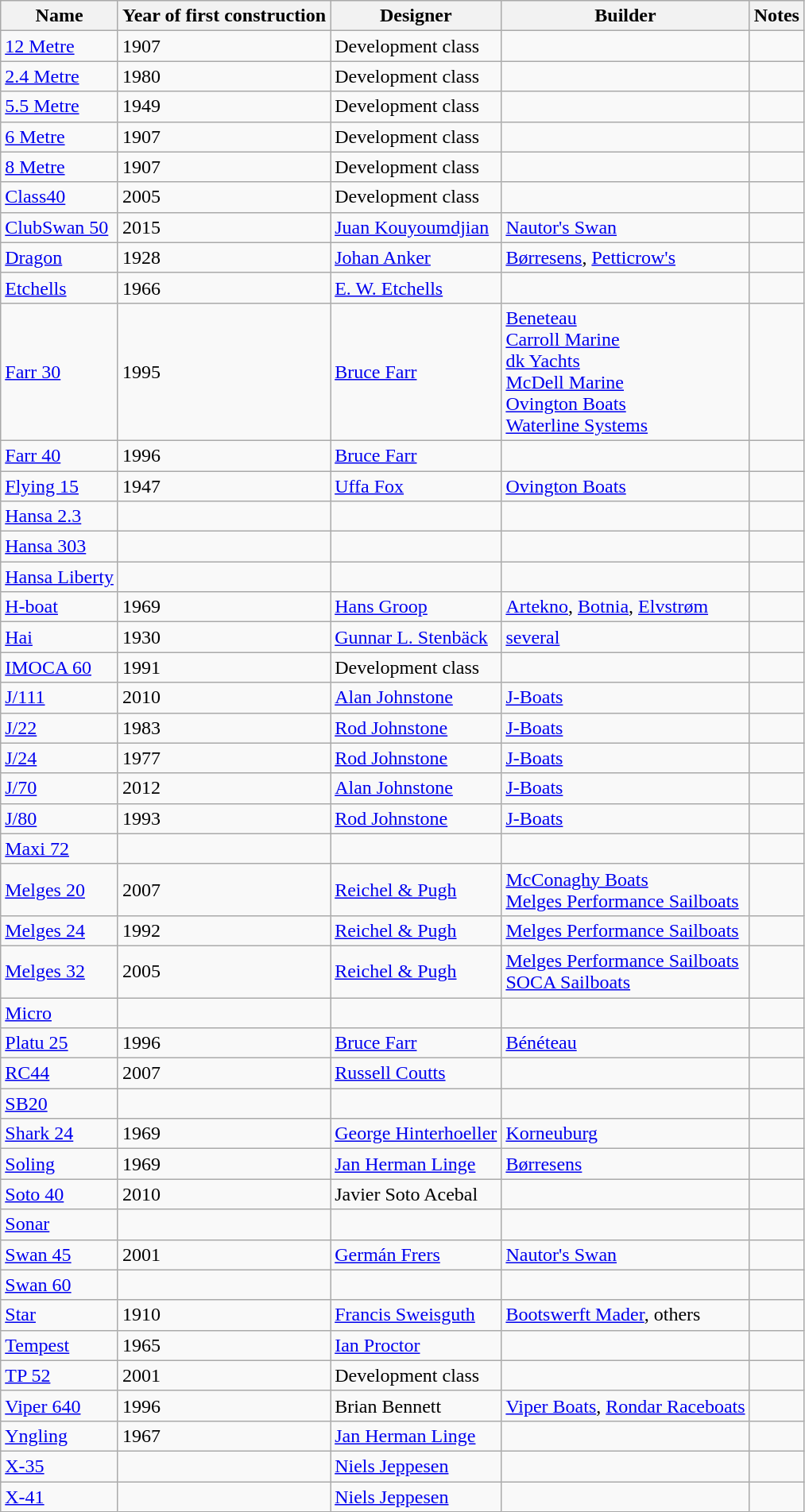<table class="wikitable sortable">
<tr>
<th data-sort-type="text">Name</th>
<th data-sort-type="number">Year of first construction</th>
<th data-sort-type="text">Designer</th>
<th data-sort-type="text">Builder</th>
<th class="unsortable">Notes</th>
</tr>
<tr>
<td><a href='#'>12 Metre</a></td>
<td>1907</td>
<td>Development class</td>
<td></td>
<td></td>
</tr>
<tr>
<td><a href='#'>2.4 Metre</a></td>
<td>1980</td>
<td>Development class</td>
<td></td>
<td></td>
</tr>
<tr>
<td><a href='#'>5.5 Metre</a></td>
<td>1949</td>
<td>Development class</td>
<td></td>
<td></td>
</tr>
<tr>
<td><a href='#'>6 Metre</a></td>
<td>1907</td>
<td>Development class</td>
<td></td>
<td></td>
</tr>
<tr>
<td><a href='#'>8 Metre</a></td>
<td>1907</td>
<td>Development class</td>
<td></td>
<td></td>
</tr>
<tr>
<td><a href='#'>Class40</a></td>
<td>2005</td>
<td>Development class</td>
<td></td>
<td></td>
</tr>
<tr>
<td><a href='#'>ClubSwan 50</a></td>
<td>2015</td>
<td><a href='#'>Juan Kouyoumdjian</a></td>
<td><a href='#'>Nautor's Swan</a></td>
<td></td>
</tr>
<tr>
<td><a href='#'>Dragon</a></td>
<td>1928</td>
<td><a href='#'>Johan Anker</a></td>
<td><a href='#'>Børresens</a>, <a href='#'>Petticrow's</a></td>
<td></td>
</tr>
<tr>
<td><a href='#'>Etchells</a></td>
<td>1966</td>
<td><a href='#'>E. W. Etchells</a></td>
<td></td>
<td></td>
</tr>
<tr>
<td><a href='#'>Farr 30</a></td>
<td>1995</td>
<td><a href='#'>Bruce Farr</a></td>
<td><a href='#'>Beneteau</a><br><a href='#'>Carroll Marine</a><br><a href='#'>dk Yachts</a><br><a href='#'>McDell Marine</a><br><a href='#'>Ovington Boats</a><br><a href='#'>Waterline Systems</a></td>
<td></td>
</tr>
<tr>
<td><a href='#'>Farr 40</a></td>
<td>1996</td>
<td><a href='#'>Bruce Farr</a></td>
<td></td>
<td></td>
</tr>
<tr>
<td><a href='#'>Flying 15</a></td>
<td>1947</td>
<td><a href='#'>Uffa Fox</a></td>
<td><a href='#'>Ovington Boats</a></td>
<td></td>
</tr>
<tr>
<td><a href='#'>Hansa 2.3</a></td>
<td></td>
<td></td>
<td></td>
<td></td>
</tr>
<tr>
<td><a href='#'>Hansa 303</a></td>
<td></td>
<td></td>
<td></td>
<td></td>
</tr>
<tr>
<td><a href='#'>Hansa Liberty</a></td>
<td></td>
<td></td>
<td></td>
<td></td>
</tr>
<tr>
<td><a href='#'>H-boat</a></td>
<td>1969</td>
<td><a href='#'>Hans Groop</a></td>
<td><a href='#'>Artekno</a>, <a href='#'>Botnia</a>, <a href='#'>Elvstrøm</a></td>
<td></td>
</tr>
<tr>
<td><a href='#'>Hai</a></td>
<td>1930</td>
<td><a href='#'>Gunnar L. Stenbäck</a></td>
<td><a href='#'>several</a></td>
<td></td>
</tr>
<tr>
<td><a href='#'>IMOCA 60</a></td>
<td>1991</td>
<td>Development class</td>
<td></td>
<td></td>
</tr>
<tr>
<td><a href='#'>J/111</a></td>
<td>2010</td>
<td><a href='#'>Alan Johnstone</a></td>
<td><a href='#'>J-Boats</a></td>
<td></td>
</tr>
<tr>
<td><a href='#'>J/22</a></td>
<td>1983</td>
<td><a href='#'>Rod Johnstone</a></td>
<td><a href='#'>J-Boats</a></td>
<td></td>
</tr>
<tr>
<td><a href='#'>J/24</a></td>
<td>1977</td>
<td><a href='#'>Rod Johnstone</a></td>
<td><a href='#'>J-Boats</a></td>
<td></td>
</tr>
<tr>
<td><a href='#'>J/70</a></td>
<td>2012</td>
<td><a href='#'>Alan Johnstone</a></td>
<td><a href='#'>J-Boats</a></td>
<td></td>
</tr>
<tr>
<td><a href='#'>J/80</a></td>
<td>1993</td>
<td><a href='#'>Rod Johnstone</a></td>
<td><a href='#'>J-Boats</a></td>
<td></td>
</tr>
<tr>
<td><a href='#'>Maxi 72</a></td>
<td></td>
<td></td>
<td></td>
<td></td>
</tr>
<tr>
<td><a href='#'>Melges 20</a></td>
<td>2007</td>
<td><a href='#'>Reichel & Pugh</a></td>
<td><a href='#'>McConaghy Boats</a><br><a href='#'>Melges Performance Sailboats</a></td>
<td></td>
</tr>
<tr>
<td><a href='#'>Melges 24</a></td>
<td>1992</td>
<td><a href='#'>Reichel & Pugh</a></td>
<td><a href='#'>Melges Performance Sailboats</a></td>
<td></td>
</tr>
<tr>
<td><a href='#'>Melges 32</a></td>
<td>2005</td>
<td><a href='#'>Reichel & Pugh</a></td>
<td><a href='#'>Melges Performance Sailboats</a><br><a href='#'>SOCA Sailboats</a></td>
<td></td>
</tr>
<tr>
<td><a href='#'>Micro</a></td>
<td></td>
<td></td>
<td></td>
<td></td>
</tr>
<tr>
<td><a href='#'>Platu 25</a></td>
<td>1996</td>
<td><a href='#'>Bruce Farr</a></td>
<td><a href='#'>Bénéteau</a></td>
<td></td>
</tr>
<tr>
<td><a href='#'>RC44</a></td>
<td>2007</td>
<td><a href='#'>Russell Coutts</a></td>
<td></td>
<td></td>
</tr>
<tr>
<td><a href='#'>SB20</a></td>
<td></td>
<td></td>
<td></td>
<td></td>
</tr>
<tr>
<td><a href='#'>Shark 24</a></td>
<td>1969</td>
<td><a href='#'>George Hinterhoeller</a></td>
<td><a href='#'>Korneuburg</a></td>
<td></td>
</tr>
<tr>
<td><a href='#'>Soling</a></td>
<td>1969</td>
<td><a href='#'>Jan Herman Linge</a></td>
<td><a href='#'>Børresens</a></td>
<td></td>
</tr>
<tr>
<td><a href='#'>Soto 40</a></td>
<td>2010</td>
<td>Javier Soto Acebal</td>
<td></td>
<td></td>
</tr>
<tr>
<td><a href='#'>Sonar</a></td>
<td></td>
<td></td>
<td></td>
<td></td>
</tr>
<tr>
<td><a href='#'>Swan 45</a></td>
<td>2001</td>
<td><a href='#'>Germán Frers</a></td>
<td><a href='#'>Nautor's Swan</a></td>
<td></td>
</tr>
<tr>
<td><a href='#'>Swan 60</a></td>
<td></td>
<td></td>
<td></td>
<td></td>
</tr>
<tr>
<td><a href='#'>Star</a></td>
<td>1910</td>
<td><a href='#'>Francis Sweisguth</a></td>
<td><a href='#'>Bootswerft Mader</a>, others</td>
<td></td>
</tr>
<tr>
<td><a href='#'>Tempest</a></td>
<td>1965</td>
<td><a href='#'>Ian Proctor</a></td>
<td></td>
<td></td>
</tr>
<tr>
<td><a href='#'>TP 52</a></td>
<td>2001</td>
<td>Development class</td>
<td></td>
<td></td>
</tr>
<tr>
<td><a href='#'>Viper 640</a></td>
<td>1996</td>
<td>Brian Bennett</td>
<td><a href='#'>Viper Boats</a>, <a href='#'>Rondar Raceboats</a></td>
<td></td>
</tr>
<tr>
<td><a href='#'>Yngling</a></td>
<td>1967</td>
<td><a href='#'>Jan Herman Linge</a></td>
<td></td>
<td></td>
</tr>
<tr>
<td><a href='#'>X-35</a></td>
<td></td>
<td><a href='#'>Niels Jeppesen</a></td>
<td></td>
<td></td>
</tr>
<tr>
<td><a href='#'>X-41</a></td>
<td></td>
<td><a href='#'>Niels Jeppesen</a></td>
<td></td>
<td></td>
</tr>
</table>
